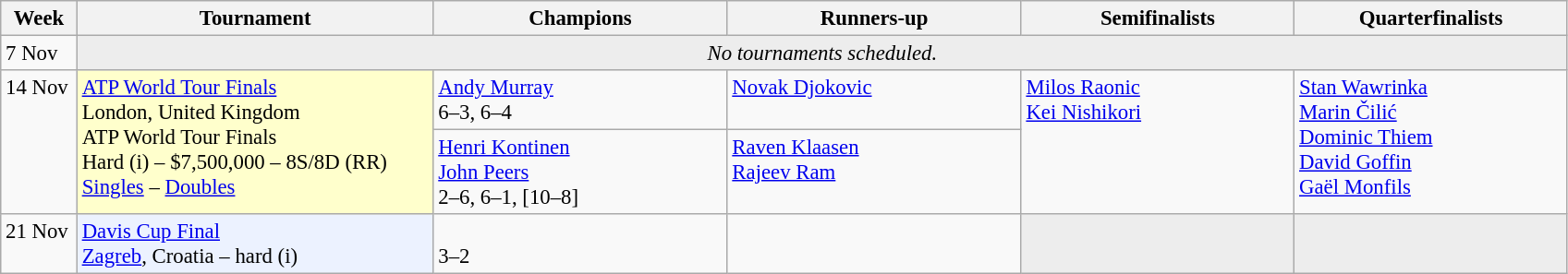<table class=wikitable style=font-size:95%>
<tr>
<th style="width:48px;">Week</th>
<th style="width:250px;">Tournament</th>
<th style="width:205px;">Champions</th>
<th style="width:205px;">Runners-up</th>
<th style="width:190px;">Semifinalists</th>
<th style="width:190px;">Quarterfinalists</th>
</tr>
<tr valign=top>
<td rowspan=1>7 Nov</td>
<td colspan=5 style="background-color:#ededed; text-align:center;"><em>No tournaments scheduled.</em></td>
</tr>
<tr valign=top>
<td rowspan=2>14 Nov</td>
<td style="background:#ffc;" rowspan=2><a href='#'>ATP World Tour Finals</a><br> London, United Kingdom<br>ATP World Tour Finals<br>Hard (i) – $7,500,000 – 8S/8D (RR)<br><a href='#'>Singles</a> – <a href='#'>Doubles</a></td>
<td> <a href='#'>Andy Murray</a> <br>6–3, 6–4</td>
<td> <a href='#'>Novak Djokovic</a></td>
<td rowspan=2> <a href='#'>Milos Raonic</a> <br>  <a href='#'>Kei Nishikori</a></td>
<td rowspan=2>  <a href='#'>Stan Wawrinka</a><br>  <a href='#'>Marin Čilić</a><br>  <a href='#'>Dominic Thiem</a> <br> <a href='#'>David Goffin</a><br>  <a href='#'>Gaël Monfils</a></td>
</tr>
<tr valign=top>
<td> <a href='#'>Henri Kontinen</a><br> <a href='#'>John Peers</a><br>2–6, 6–1, [10–8]</td>
<td> <a href='#'>Raven Klaasen</a><br> <a href='#'>Rajeev Ram</a></td>
</tr>
<tr valign=top>
<td>21 Nov</td>
<td style="background:#ecf2ff;"><a href='#'>Davis Cup Final</a> <br><a href='#'>Zagreb</a>, Croatia – hard (i)</td>
<td><br> 3–2</td>
<td></td>
<td bgcolor=#ededed></td>
<td bgcolor=#ededed></td>
</tr>
</table>
